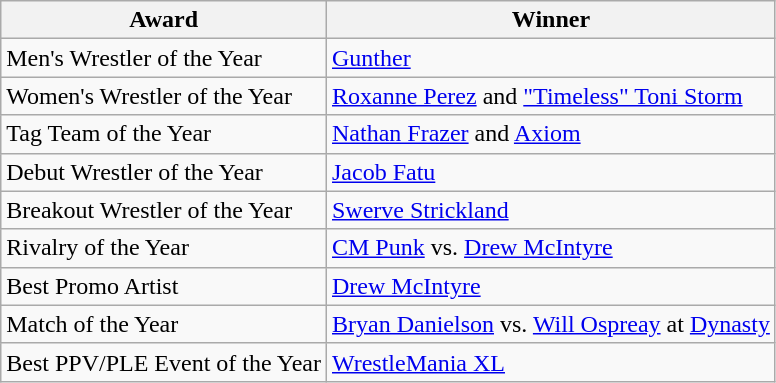<table class="wikitable">
<tr>
<th>Award</th>
<th>Winner</th>
</tr>
<tr>
<td>Men's Wrestler of the Year</td>
<td><a href='#'>Gunther</a></td>
</tr>
<tr>
<td>Women's Wrestler of the Year</td>
<td><a href='#'>Roxanne Perez</a> and <a href='#'>"Timeless" Toni Storm</a></td>
</tr>
<tr>
<td>Tag Team of the Year</td>
<td><a href='#'>Nathan Frazer</a> and <a href='#'>Axiom</a></td>
</tr>
<tr>
<td>Debut Wrestler of the Year</td>
<td><a href='#'>Jacob Fatu</a></td>
</tr>
<tr>
<td>Breakout Wrestler of the Year</td>
<td><a href='#'>Swerve Strickland</a></td>
</tr>
<tr>
<td>Rivalry of the Year</td>
<td><a href='#'>CM Punk</a> vs. <a href='#'>Drew McIntyre</a></td>
</tr>
<tr>
<td>Best Promo Artist</td>
<td><a href='#'>Drew McIntyre</a></td>
</tr>
<tr>
<td>Match of the Year</td>
<td><a href='#'>Bryan Danielson</a> vs. <a href='#'>Will Ospreay</a> at <a href='#'>Dynasty</a></td>
</tr>
<tr>
<td>Best PPV/PLE Event of the Year</td>
<td><a href='#'>WrestleMania XL</a></td>
</tr>
</table>
